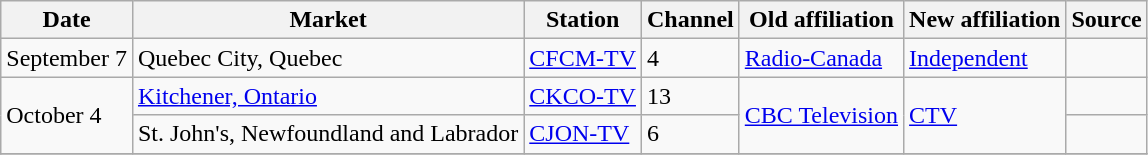<table class="wikitable">
<tr>
<th>Date</th>
<th>Market</th>
<th>Station</th>
<th>Channel</th>
<th>Old affiliation</th>
<th>New affiliation</th>
<th>Source</th>
</tr>
<tr>
<td>September 7</td>
<td>Quebec City, Quebec</td>
<td><a href='#'>CFCM-TV</a></td>
<td>4</td>
<td><a href='#'>Radio-Canada</a></td>
<td><a href='#'>Independent</a></td>
<td></td>
</tr>
<tr>
<td rowspan=2>October 4</td>
<td><a href='#'>Kitchener, Ontario</a></td>
<td><a href='#'>CKCO-TV</a></td>
<td>13</td>
<td rowspan=2><a href='#'>CBC Television</a></td>
<td rowspan=2><a href='#'>CTV</a></td>
<td></td>
</tr>
<tr>
<td>St. John's, Newfoundland and Labrador</td>
<td><a href='#'>CJON-TV</a></td>
<td>6</td>
<td></td>
</tr>
<tr>
</tr>
</table>
